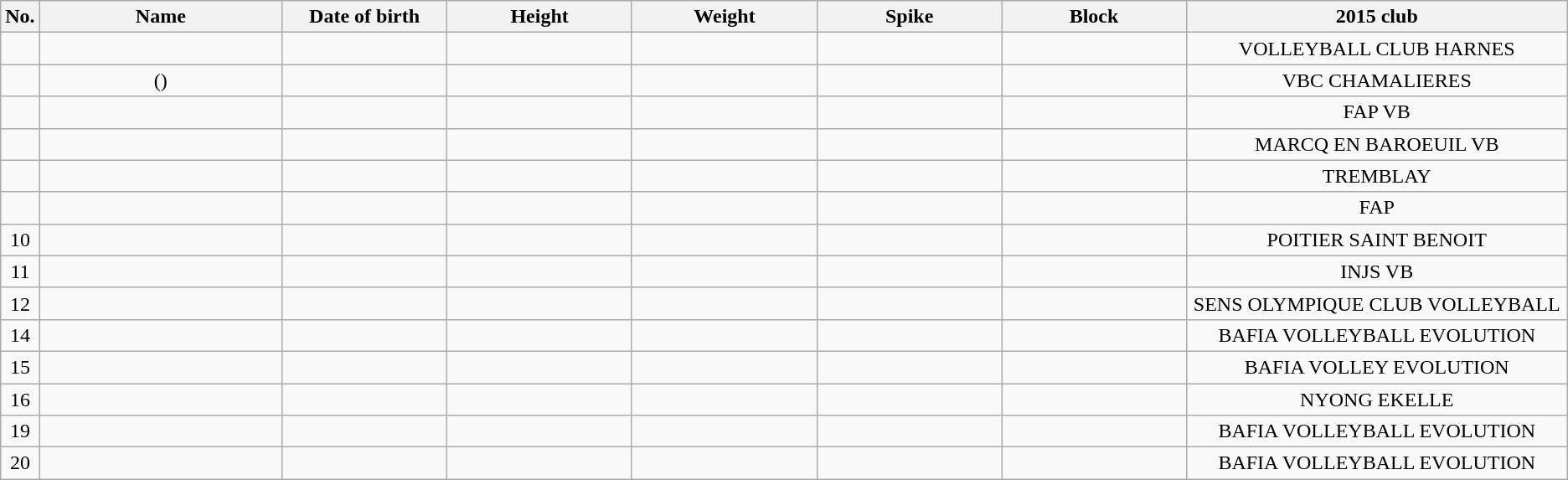<table class="wikitable sortable" style="font-size:100%; text-align:center;">
<tr>
<th>No.</th>
<th style="width:12em">Name</th>
<th style="width:8em">Date of birth</th>
<th style="width:9em">Height</th>
<th style="width:9em">Weight</th>
<th style="width:9em">Spike</th>
<th style="width:9em">Block</th>
<th style="width:19em">2015 club</th>
</tr>
<tr>
<td></td>
<td></td>
<td></td>
<td></td>
<td></td>
<td></td>
<td></td>
<td>VOLLEYBALL CLUB HARNES</td>
</tr>
<tr>
<td></td>
<td> ()</td>
<td></td>
<td></td>
<td></td>
<td></td>
<td></td>
<td>VBC CHAMALIERES</td>
</tr>
<tr>
<td></td>
<td></td>
<td></td>
<td></td>
<td></td>
<td></td>
<td></td>
<td>FAP VB</td>
</tr>
<tr>
<td></td>
<td></td>
<td></td>
<td></td>
<td></td>
<td></td>
<td></td>
<td>MARCQ EN BAROEUIL VB</td>
</tr>
<tr>
<td></td>
<td></td>
<td></td>
<td></td>
<td></td>
<td></td>
<td></td>
<td>TREMBLAY</td>
</tr>
<tr>
<td></td>
<td></td>
<td></td>
<td></td>
<td></td>
<td></td>
<td></td>
<td>FAP</td>
</tr>
<tr>
<td>10</td>
<td></td>
<td></td>
<td></td>
<td></td>
<td></td>
<td></td>
<td>POITIER SAINT BENOIT</td>
</tr>
<tr>
<td>11</td>
<td></td>
<td></td>
<td></td>
<td></td>
<td></td>
<td></td>
<td>INJS VB</td>
</tr>
<tr>
<td>12</td>
<td></td>
<td></td>
<td></td>
<td></td>
<td></td>
<td></td>
<td>SENS OLYMPIQUE CLUB VOLLEYBALL</td>
</tr>
<tr>
<td>14</td>
<td></td>
<td></td>
<td></td>
<td></td>
<td></td>
<td></td>
<td>BAFIA VOLLEYBALL EVOLUTION</td>
</tr>
<tr>
<td>15</td>
<td></td>
<td></td>
<td></td>
<td></td>
<td></td>
<td></td>
<td>BAFIA VOLLEY EVOLUTION</td>
</tr>
<tr>
<td>16</td>
<td></td>
<td></td>
<td></td>
<td></td>
<td></td>
<td></td>
<td>NYONG EKELLE</td>
</tr>
<tr>
<td>19</td>
<td></td>
<td></td>
<td></td>
<td></td>
<td></td>
<td></td>
<td>BAFIA VOLLEYBALL EVOLUTION</td>
</tr>
<tr>
<td>20</td>
<td></td>
<td></td>
<td></td>
<td></td>
<td></td>
<td></td>
<td>BAFIA VOLLEYBALL EVOLUTION</td>
</tr>
</table>
